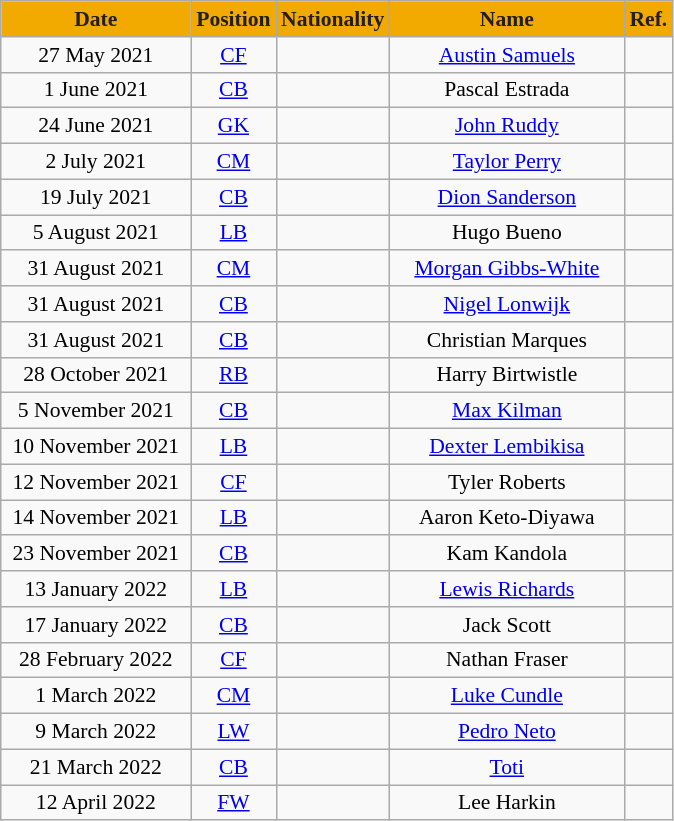<table class="wikitable"  style="text-align:center; font-size:90%; ">
<tr>
<th style="background:#F2A900; color:#231F20; width:120px;">Date</th>
<th style="background:#F2A900; color:#231F20; width:50px;">Position</th>
<th style="background:#F2A900; color:#231F20; width:50px;">Nationality</th>
<th style="background:#F2A900; color:#231F20; width:150px;">Name</th>
<th style="background:#F2A900; color:#231F20; width:25px;">Ref.</th>
</tr>
<tr>
<td>27 May 2021</td>
<td><a href='#'>CF</a></td>
<td></td>
<td><a href='#'>Austin Samuels</a></td>
<td></td>
</tr>
<tr>
<td>1 June 2021</td>
<td><a href='#'>CB</a></td>
<td></td>
<td>Pascal Estrada</td>
<td></td>
</tr>
<tr>
<td>24 June 2021</td>
<td><a href='#'>GK</a></td>
<td></td>
<td><a href='#'>John Ruddy</a></td>
<td></td>
</tr>
<tr>
<td>2 July 2021</td>
<td><a href='#'>CM</a></td>
<td></td>
<td><a href='#'>Taylor Perry</a></td>
<td></td>
</tr>
<tr>
<td>19 July 2021</td>
<td><a href='#'>CB</a></td>
<td></td>
<td><a href='#'>Dion Sanderson</a></td>
<td></td>
</tr>
<tr>
<td>5 August 2021</td>
<td><a href='#'>LB</a></td>
<td></td>
<td>Hugo Bueno</td>
<td></td>
</tr>
<tr>
<td>31 August 2021</td>
<td><a href='#'>CM</a></td>
<td></td>
<td><a href='#'>Morgan Gibbs-White</a></td>
<td></td>
</tr>
<tr>
<td>31 August 2021</td>
<td><a href='#'>CB</a></td>
<td></td>
<td><a href='#'>Nigel Lonwijk</a></td>
<td></td>
</tr>
<tr>
<td>31 August 2021</td>
<td><a href='#'>CB</a></td>
<td></td>
<td>Christian Marques</td>
<td></td>
</tr>
<tr>
<td>28 October 2021</td>
<td><a href='#'>RB</a></td>
<td></td>
<td>Harry Birtwistle</td>
<td></td>
</tr>
<tr>
<td>5 November 2021</td>
<td><a href='#'>CB</a></td>
<td></td>
<td><a href='#'>Max Kilman</a></td>
<td></td>
</tr>
<tr>
<td>10 November 2021</td>
<td><a href='#'>LB</a></td>
<td></td>
<td><a href='#'>Dexter Lembikisa</a></td>
<td></td>
</tr>
<tr>
<td>12 November 2021</td>
<td><a href='#'>CF</a></td>
<td></td>
<td>Tyler Roberts</td>
<td></td>
</tr>
<tr>
<td>14 November 2021</td>
<td><a href='#'>LB</a></td>
<td></td>
<td>Aaron Keto-Diyawa</td>
<td></td>
</tr>
<tr>
<td>23 November 2021</td>
<td><a href='#'>CB</a></td>
<td></td>
<td>Kam Kandola</td>
<td></td>
</tr>
<tr>
<td>13 January 2022</td>
<td><a href='#'>LB</a></td>
<td></td>
<td><a href='#'>Lewis Richards</a></td>
<td></td>
</tr>
<tr>
<td>17 January 2022</td>
<td><a href='#'>CB</a></td>
<td></td>
<td>Jack Scott</td>
<td></td>
</tr>
<tr>
<td>28 February 2022</td>
<td><a href='#'>CF</a></td>
<td></td>
<td>Nathan Fraser</td>
<td></td>
</tr>
<tr>
<td>1 March 2022</td>
<td><a href='#'>CM</a></td>
<td></td>
<td><a href='#'>Luke Cundle</a></td>
<td></td>
</tr>
<tr>
<td>9 March 2022</td>
<td><a href='#'>LW</a></td>
<td></td>
<td><a href='#'>Pedro Neto</a></td>
<td></td>
</tr>
<tr>
<td>21 March 2022</td>
<td><a href='#'>CB</a></td>
<td></td>
<td><a href='#'>Toti</a></td>
<td></td>
</tr>
<tr>
<td>12 April 2022</td>
<td><a href='#'>FW</a></td>
<td></td>
<td>Lee Harkin</td>
<td></td>
</tr>
</table>
